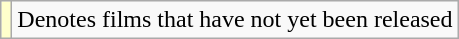<table class="wikitable">
<tr>
<td style="background:#ffc;"></td>
<td>Denotes films that have not yet been released</td>
</tr>
</table>
